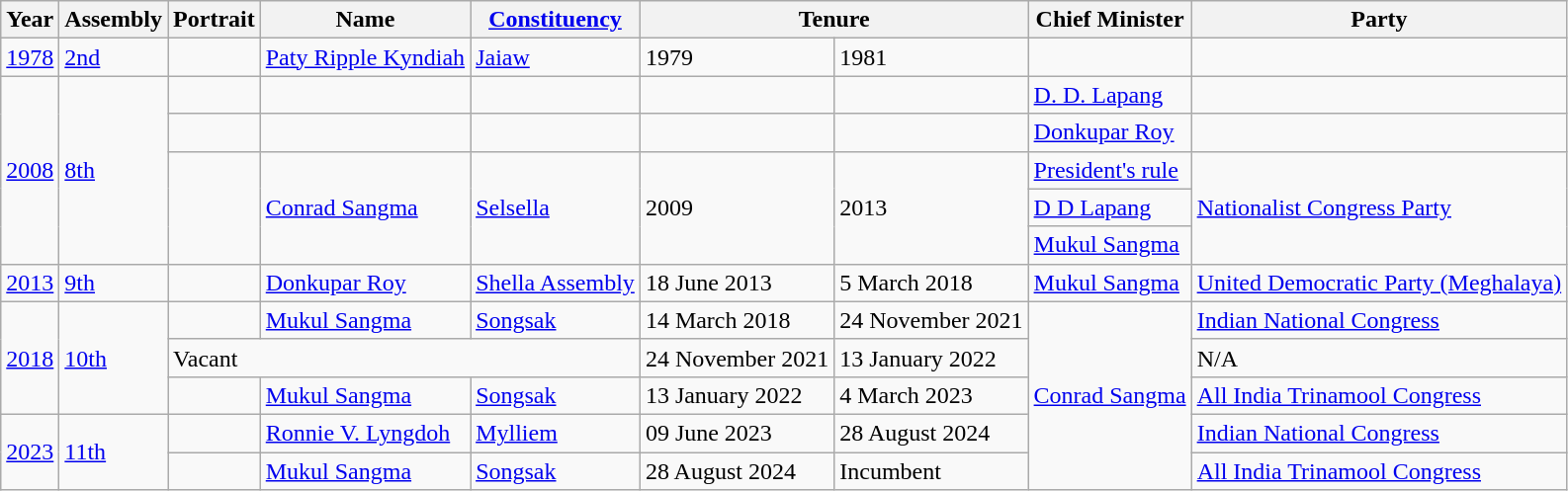<table class="wikitable">
<tr>
<th>Year</th>
<th>Assembly</th>
<th>Portrait</th>
<th>Name</th>
<th><a href='#'>Constituency</a></th>
<th colspan="2">Tenure</th>
<th>Chief Minister</th>
<th>Party</th>
</tr>
<tr>
<td><a href='#'>1978</a></td>
<td><a href='#'>2nd</a></td>
<td></td>
<td><a href='#'>Paty Ripple Kyndiah</a></td>
<td><a href='#'>Jaiaw</a></td>
<td>1979</td>
<td>1981</td>
<td></td>
<td></td>
</tr>
<tr>
<td rowspan="5"><a href='#'>2008</a></td>
<td rowspan="5"><a href='#'>8th</a></td>
<td></td>
<td></td>
<td></td>
<td></td>
<td></td>
<td><a href='#'>D. D. Lapang</a></td>
<td></td>
</tr>
<tr>
<td></td>
<td></td>
<td></td>
<td></td>
<td></td>
<td><a href='#'>Donkupar Roy</a></td>
<td></td>
</tr>
<tr>
<td rowspan="3"></td>
<td rowspan="3"><a href='#'>Conrad Sangma</a></td>
<td rowspan="3"><a href='#'>Selsella</a></td>
<td rowspan="3">2009</td>
<td rowspan="3">2013</td>
<td><a href='#'>President's rule</a></td>
<td rowspan="3"><a href='#'>Nationalist Congress Party</a></td>
</tr>
<tr>
<td><a href='#'>D D Lapang</a></td>
</tr>
<tr>
<td><a href='#'>Mukul Sangma</a></td>
</tr>
<tr>
<td><a href='#'>2013</a></td>
<td><a href='#'>9th</a></td>
<td></td>
<td><a href='#'>Donkupar Roy</a></td>
<td><a href='#'>Shella Assembly</a></td>
<td>18 June 2013</td>
<td>5 March 2018</td>
<td><a href='#'>Mukul Sangma</a></td>
<td><a href='#'>United Democratic Party (Meghalaya)</a></td>
</tr>
<tr>
<td rowspan="3"><a href='#'>2018</a></td>
<td rowspan="3"><a href='#'>10th</a></td>
<td></td>
<td><a href='#'>Mukul Sangma</a></td>
<td><a href='#'>Songsak</a></td>
<td>14 March 2018</td>
<td>24 November 2021</td>
<td rowspan="5"><a href='#'>Conrad Sangma</a></td>
<td><a href='#'>Indian National Congress</a></td>
</tr>
<tr>
<td colspan="3">Vacant</td>
<td>24 November  2021</td>
<td>13 January 2022</td>
<td>N/A</td>
</tr>
<tr>
<td></td>
<td><a href='#'>Mukul Sangma</a></td>
<td><a href='#'>Songsak</a></td>
<td>13 January 2022</td>
<td>4 March 2023</td>
<td><a href='#'>All India Trinamool Congress</a></td>
</tr>
<tr>
<td rowspan="2"><a href='#'>2023</a></td>
<td rowspan="2"><a href='#'>11th</a></td>
<td></td>
<td><a href='#'>Ronnie V. Lyngdoh</a></td>
<td><a href='#'>Mylliem</a></td>
<td>09 June 2023</td>
<td>28 August 2024</td>
<td><a href='#'>Indian National Congress</a></td>
</tr>
<tr>
<td></td>
<td><a href='#'>Mukul Sangma</a></td>
<td><a href='#'>Songsak</a></td>
<td>28 August 2024</td>
<td>Incumbent</td>
<td><a href='#'>All India Trinamool Congress</a></td>
</tr>
</table>
